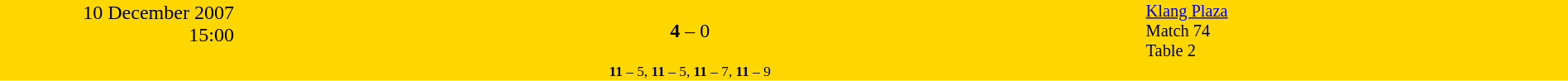<table style="width:100%; background:gold;" cellspacing="0">
<tr>
<td rowspan="2" width="15%" style="text-align:right; vertical-align:top;">10 December 2007<br>15:00<br></td>
<td width="25%" style="text-align:right"><strong></strong></td>
<td width="8%" style="text-align:center"><strong>4</strong> – 0</td>
<td width="25%"></td>
<td width="27%" style="font-size:85%; vertical-align:top;"><a href='#'>Klang Plaza</a><br>Match 74<br>Table 2</td>
</tr>
<tr width="58%" style="font-size:85%;vertical-align:top;"|>
<td colspan="3" style="font-size:85%; text-align:center; vertical-align:top;"><strong>11</strong> – 5, <strong>11</strong> – 5, <strong>11</strong> – 7, <strong>11</strong> – 9</td>
</tr>
</table>
